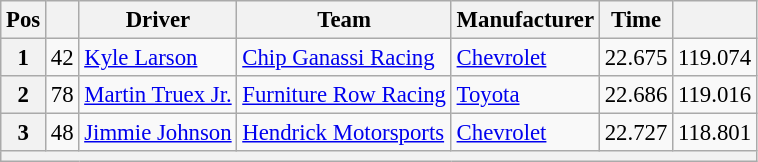<table class="wikitable" style="font-size:95%">
<tr>
<th>Pos</th>
<th></th>
<th>Driver</th>
<th>Team</th>
<th>Manufacturer</th>
<th>Time</th>
<th></th>
</tr>
<tr>
<th>1</th>
<td>42</td>
<td><a href='#'>Kyle Larson</a></td>
<td><a href='#'>Chip Ganassi Racing</a></td>
<td><a href='#'>Chevrolet</a></td>
<td>22.675</td>
<td>119.074</td>
</tr>
<tr>
<th>2</th>
<td>78</td>
<td><a href='#'>Martin Truex Jr.</a></td>
<td><a href='#'>Furniture Row Racing</a></td>
<td><a href='#'>Toyota</a></td>
<td>22.686</td>
<td>119.016</td>
</tr>
<tr>
<th>3</th>
<td>48</td>
<td><a href='#'>Jimmie Johnson</a></td>
<td><a href='#'>Hendrick Motorsports</a></td>
<td><a href='#'>Chevrolet</a></td>
<td>22.727</td>
<td>118.801</td>
</tr>
<tr>
<th colspan="7"></th>
</tr>
</table>
